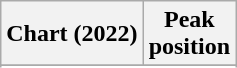<table class="wikitable sortable plainrowheaders" style="text-align:center">
<tr>
<th scope="col">Chart (2022)</th>
<th scope="col">Peak<br>position</th>
</tr>
<tr>
</tr>
<tr>
</tr>
</table>
